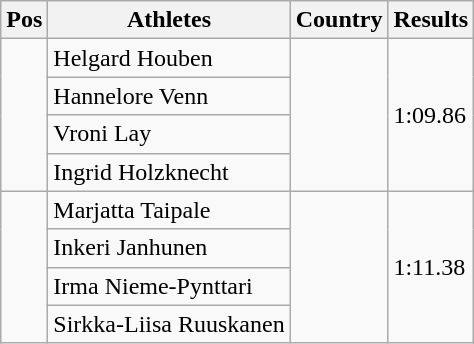<table class="wikitable">
<tr>
<th>Pos</th>
<th>Athletes</th>
<th>Country</th>
<th>Results</th>
</tr>
<tr>
<td rowspan="4"></td>
<td>Helgard Houben</td>
<td rowspan="4"></td>
<td rowspan="4">1:09.86</td>
</tr>
<tr>
<td>Hannelore Venn</td>
</tr>
<tr>
<td>Vroni Lay</td>
</tr>
<tr>
<td>Ingrid Holzknecht</td>
</tr>
<tr>
<td rowspan="4"></td>
<td>Marjatta Taipale</td>
<td rowspan="4"></td>
<td rowspan="4">1:11.38</td>
</tr>
<tr>
<td>Inkeri Janhunen</td>
</tr>
<tr>
<td>Irma Nieme-Pynttari</td>
</tr>
<tr>
<td>Sirkka-Liisa Ruuskanen</td>
</tr>
</table>
